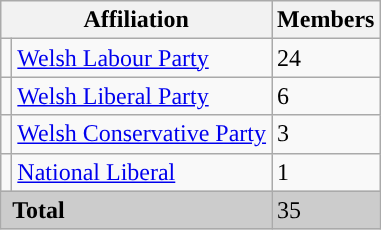<table class="wikitable">
<tr>
<th colspan="2">Affiliation</th>
<th>Members</th>
</tr>
<tr>
<td style="color:inherit;background:"></td>
<td><a href='#'>Welsh Labour Party</a></td>
<td>24</td>
</tr>
<tr>
<td style="color:inherit;background:"></td>
<td><a href='#'>Welsh Liberal Party</a></td>
<td>6</td>
</tr>
<tr>
<td style="color:inherit;background:"></td>
<td><a href='#'>Welsh Conservative Party</a></td>
<td>3</td>
</tr>
<tr>
<td style="color:inherit;background-color: "></td>
<td><a href='#'>National Liberal</a></td>
<td>1</td>
</tr>
<tr style="background:#ccc;">
<td colspan="2"> <strong>Total</strong></td>
<td>35</td>
</tr>
</table>
